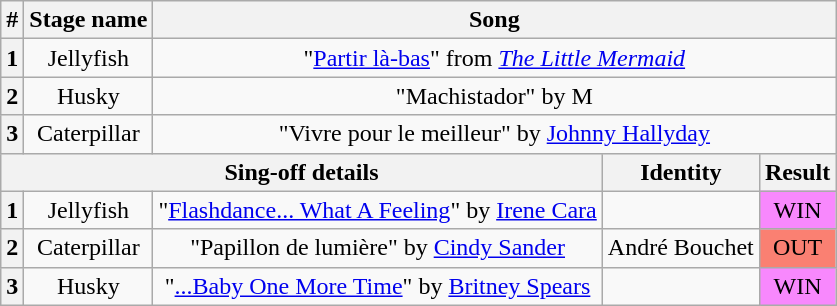<table class="wikitable plainrowheaders" style="text-align: center;">
<tr>
<th>#</th>
<th>Stage name</th>
<th colspan="3">Song</th>
</tr>
<tr>
<th>1</th>
<td>Jellyfish</td>
<td colspan="3">"<a href='#'>Partir là-bas</a>"  from <em><a href='#'>The Little Mermaid</a></em></td>
</tr>
<tr>
<th>2</th>
<td>Husky</td>
<td colspan="3">"Machistador" by M</td>
</tr>
<tr>
<th>3</th>
<td>Caterpillar</td>
<td colspan="3">"Vivre pour le meilleur" by <a href='#'>Johnny Hallyday</a></td>
</tr>
<tr>
<th colspan="3">Sing-off details</th>
<th>Identity</th>
<th>Result</th>
</tr>
<tr>
<th>1</th>
<td>Jellyfish</td>
<td>"<a href='#'>Flashdance... What A Feeling</a>" by <a href='#'>Irene Cara</a></td>
<td></td>
<td bgcolor="#F888FD">WIN</td>
</tr>
<tr>
<th>2</th>
<td>Caterpillar</td>
<td>"Papillon de lumière" by <a href='#'>Cindy Sander</a></td>
<td>André Bouchet</td>
<td bgcolor="salmon">OUT</td>
</tr>
<tr>
<th>3</th>
<td>Husky</td>
<td>"<a href='#'>...Baby One More Time</a>" by <a href='#'>Britney Spears</a></td>
<td></td>
<td bgcolor="#F888FD">WIN</td>
</tr>
</table>
